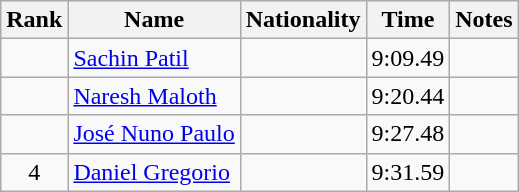<table class="wikitable sortable" style="text-align:center">
<tr>
<th>Rank</th>
<th>Name</th>
<th>Nationality</th>
<th>Time</th>
<th>Notes</th>
</tr>
<tr>
<td></td>
<td align=left><a href='#'>Sachin Patil</a></td>
<td align=left></td>
<td>9:09.49</td>
<td></td>
</tr>
<tr>
<td></td>
<td align=left><a href='#'>Naresh Maloth</a></td>
<td align=left></td>
<td>9:20.44</td>
<td></td>
</tr>
<tr>
<td></td>
<td align=left><a href='#'>José Nuno Paulo</a></td>
<td align=left></td>
<td>9:27.48</td>
<td></td>
</tr>
<tr>
<td>4</td>
<td align=left><a href='#'>Daniel Gregorio</a></td>
<td align=left></td>
<td>9:31.59</td>
<td></td>
</tr>
</table>
